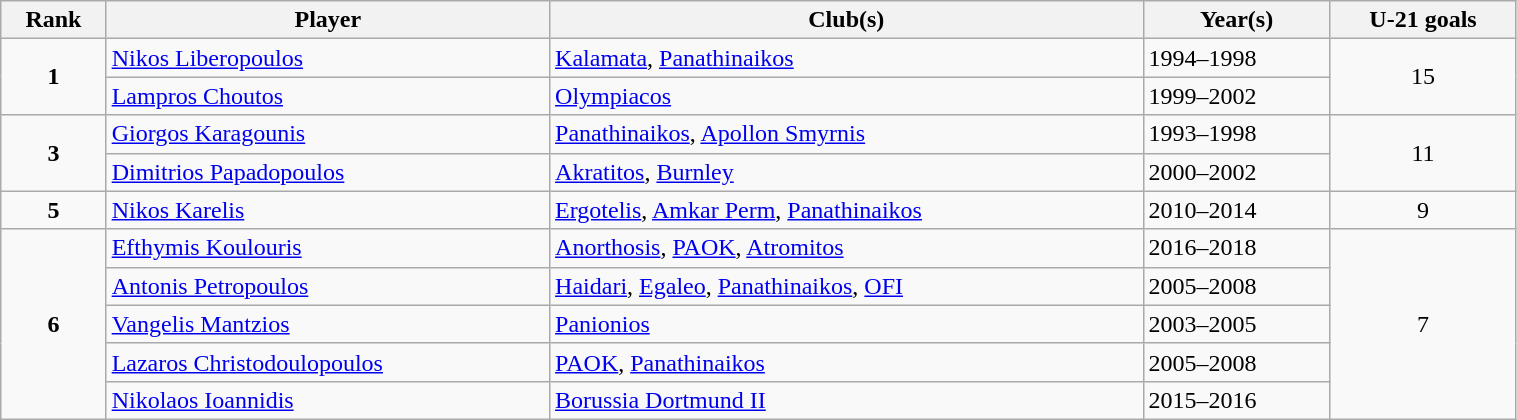<table class="wikitable" width=80%>
<tr>
<th>Rank</th>
<th>Player</th>
<th>Club(s)</th>
<th>Year(s)</th>
<th>U-21 goals</th>
</tr>
<tr>
<td rowspan=2 align=center><strong>1</strong></td>
<td><a href='#'>Nikos Liberopoulos</a></td>
<td><a href='#'>Kalamata</a>, <a href='#'>Panathinaikos</a></td>
<td>1994–1998</td>
<td rowspan=2 align=center>15</td>
</tr>
<tr>
<td><a href='#'>Lampros Choutos</a></td>
<td><a href='#'>Olympiacos</a></td>
<td>1999–2002</td>
</tr>
<tr>
<td rowspan=2 align=center><strong>3</strong></td>
<td><a href='#'>Giorgos Karagounis</a></td>
<td><a href='#'>Panathinaikos</a>, <a href='#'>Apollon Smyrnis</a></td>
<td>1993–1998</td>
<td rowspan=2 align=center>11</td>
</tr>
<tr>
<td><a href='#'>Dimitrios Papadopoulos</a></td>
<td><a href='#'>Akratitos</a>, <a href='#'>Burnley</a></td>
<td>2000–2002</td>
</tr>
<tr>
<td align=center><strong>5</strong></td>
<td><a href='#'>Nikos Karelis</a></td>
<td><a href='#'>Ergotelis</a>, <a href='#'>Amkar Perm</a>, <a href='#'>Panathinaikos</a></td>
<td>2010–2014</td>
<td align=center>9</td>
</tr>
<tr>
<td rowspan=5 align=center><strong>6</strong></td>
<td><a href='#'>Efthymis Koulouris</a></td>
<td><a href='#'>Anorthosis</a>, <a href='#'>PAOK</a>, <a href='#'>Atromitos</a></td>
<td>2016–2018</td>
<td rowspan=5 align=center>7</td>
</tr>
<tr>
<td><a href='#'>Antonis Petropoulos</a></td>
<td><a href='#'>Haidari</a>, <a href='#'>Egaleo</a>, <a href='#'>Panathinaikos</a>, <a href='#'>OFI</a></td>
<td>2005–2008</td>
</tr>
<tr>
<td><a href='#'>Vangelis Mantzios</a></td>
<td><a href='#'>Panionios</a></td>
<td>2003–2005</td>
</tr>
<tr>
<td><a href='#'>Lazaros Christodoulopoulos</a></td>
<td><a href='#'>PAOK</a>, <a href='#'>Panathinaikos</a></td>
<td>2005–2008</td>
</tr>
<tr>
<td><a href='#'>Nikolaos Ioannidis</a></td>
<td><a href='#'>Borussia Dortmund II</a></td>
<td>2015–2016</td>
</tr>
</table>
